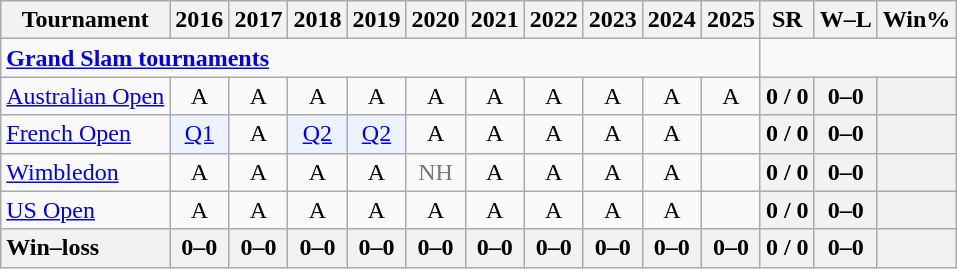<table class=wikitable style=text-align:center>
<tr>
<th>Tournament</th>
<th>2016</th>
<th>2017</th>
<th>2018</th>
<th>2019</th>
<th>2020</th>
<th>2021</th>
<th>2022</th>
<th>2023</th>
<th>2024</th>
<th>2025</th>
<th>SR</th>
<th>W–L</th>
<th>Win%</th>
</tr>
<tr>
<td colspan="11" style="text-align:left"><a href='#'><strong>Grand Slam tournaments</strong></a></td>
</tr>
<tr>
<td align=left><a href='#'>Australian Open</a></td>
<td>A</td>
<td>A</td>
<td>A</td>
<td>A</td>
<td>A</td>
<td>A</td>
<td>A</td>
<td>A</td>
<td>A</td>
<td>A</td>
<th>0 / 0</th>
<th>0–0</th>
<th></th>
</tr>
<tr>
<td align=left><a href='#'>French Open</a></td>
<td bgcolor=ecf2ff><a href='#'>Q1</a></td>
<td>A</td>
<td bgcolor=ecf2ff><a href='#'>Q2</a></td>
<td bgcolor=ecf2ff><a href='#'>Q2</a></td>
<td>A</td>
<td>A</td>
<td>A</td>
<td>A</td>
<td>A</td>
<td></td>
<th>0 / 0</th>
<th>0–0</th>
<th></th>
</tr>
<tr>
<td align=left><a href='#'>Wimbledon</a></td>
<td>A</td>
<td>A</td>
<td>A</td>
<td>A</td>
<td style=color:#767676>NH</td>
<td>A</td>
<td>A</td>
<td>A</td>
<td>A</td>
<td></td>
<th>0 / 0</th>
<th>0–0</th>
<th></th>
</tr>
<tr>
<td align=left><a href='#'>US Open</a></td>
<td>A</td>
<td>A</td>
<td>A</td>
<td>A</td>
<td>A</td>
<td>A</td>
<td>A</td>
<td>A</td>
<td>A</td>
<td></td>
<th>0 / 0</th>
<th>0–0</th>
<th></th>
</tr>
<tr>
<th style=text-align:left><strong>Win–loss</strong></th>
<th>0–0</th>
<th>0–0</th>
<th>0–0</th>
<th>0–0</th>
<th>0–0</th>
<th>0–0</th>
<th>0–0</th>
<th>0–0</th>
<th>0–0</th>
<th>0–0</th>
<th>0 / 0</th>
<th>0–0</th>
<th></th>
</tr>
</table>
